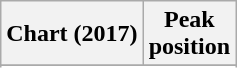<table class="wikitable sortable plainrowheaders" style="text-align:center">
<tr>
<th scope="col">Chart (2017)</th>
<th scope="col">Peak<br>position</th>
</tr>
<tr>
</tr>
<tr>
</tr>
<tr>
</tr>
</table>
